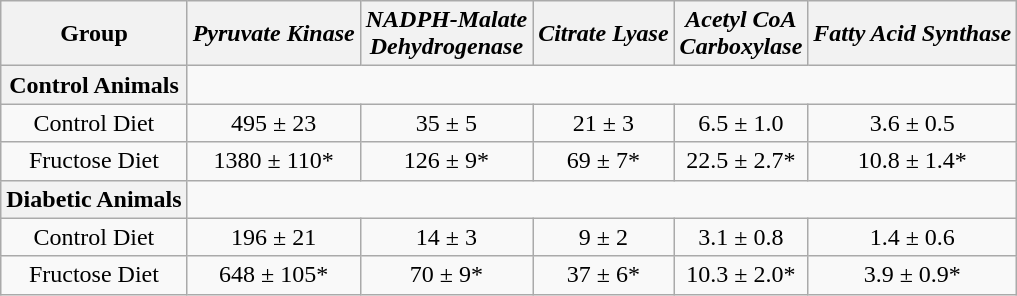<table class="wikitable" style="text-align:center">
<tr>
<th>Group</th>
<th><em>Pyruvate Kinase</em></th>
<th><em>NADPH-Malate <br> Dehydrogenase</em></th>
<th><em>Citrate Lyase</em></th>
<th><em>Acetyl CoA <br> Carboxylase</em></th>
<th><em>Fatty Acid Synthase</em></th>
</tr>
<tr>
<th>Control Animals</th>
<td colspan="5"></td>
</tr>
<tr>
<td>Control Diet</td>
<td>495 ± 23</td>
<td>35 ± 5</td>
<td>21 ± 3</td>
<td>6.5 ± 1.0</td>
<td>3.6 ± 0.5</td>
</tr>
<tr>
<td>Fructose Diet</td>
<td>1380 ± 110*</td>
<td>126 ± 9*</td>
<td>69 ± 7*</td>
<td>22.5 ± 2.7*</td>
<td>10.8 ± 1.4*</td>
</tr>
<tr>
<th>Diabetic Animals</th>
<td colspan="5"></td>
</tr>
<tr>
<td>Control Diet</td>
<td>196 ± 21</td>
<td>14 ± 3</td>
<td>9 ± 2</td>
<td>3.1 ± 0.8</td>
<td>1.4 ± 0.6</td>
</tr>
<tr>
<td>Fructose Diet</td>
<td>648 ± 105*</td>
<td>70 ± 9*</td>
<td>37 ± 6*</td>
<td>10.3 ± 2.0*</td>
<td>3.9 ± 0.9*</td>
</tr>
</table>
